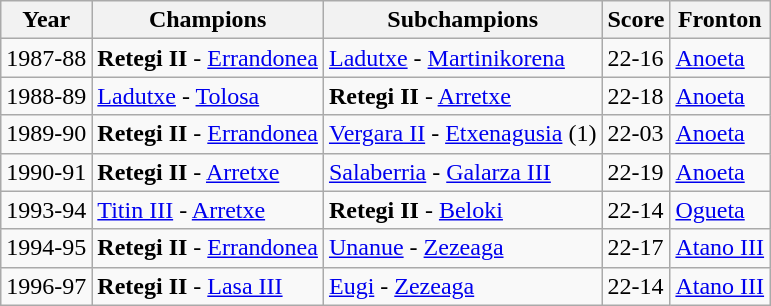<table class="wikitable">
<tr>
<th>Year</th>
<th>Champions</th>
<th>Subchampions</th>
<th>Score</th>
<th>Fronton</th>
</tr>
<tr>
<td>1987-88</td>
<td><strong>Retegi II</strong> - <a href='#'>Errandonea</a></td>
<td><a href='#'>Ladutxe</a> - <a href='#'>Martinikorena</a></td>
<td>22-16</td>
<td><a href='#'>Anoeta</a></td>
</tr>
<tr>
<td>1988-89</td>
<td><a href='#'>Ladutxe</a> - <a href='#'>Tolosa</a></td>
<td><strong>Retegi II</strong> - <a href='#'>Arretxe</a></td>
<td>22-18</td>
<td><a href='#'>Anoeta</a></td>
</tr>
<tr>
<td>1989-90</td>
<td><strong>Retegi II</strong> - <a href='#'>Errandonea</a></td>
<td><a href='#'>Vergara II</a> - <a href='#'>Etxenagusia</a> (1)</td>
<td>22-03</td>
<td><a href='#'>Anoeta</a></td>
</tr>
<tr>
<td>1990-91</td>
<td><strong>Retegi II</strong> - <a href='#'>Arretxe</a></td>
<td><a href='#'>Salaberria</a> - <a href='#'>Galarza III</a></td>
<td>22-19</td>
<td><a href='#'>Anoeta</a></td>
</tr>
<tr>
<td>1993-94</td>
<td><a href='#'>Titin III</a> - <a href='#'>Arretxe</a></td>
<td><strong>Retegi II</strong> - <a href='#'>Beloki</a></td>
<td>22-14</td>
<td><a href='#'>Ogueta</a></td>
</tr>
<tr>
<td>1994-95</td>
<td><strong>Retegi II</strong> - <a href='#'>Errandonea</a></td>
<td><a href='#'>Unanue</a> - <a href='#'>Zezeaga</a></td>
<td>22-17</td>
<td><a href='#'>Atano III</a></td>
</tr>
<tr>
<td>1996-97</td>
<td><strong>Retegi II</strong> - <a href='#'>Lasa III</a></td>
<td><a href='#'>Eugi</a> - <a href='#'>Zezeaga</a></td>
<td>22-14</td>
<td><a href='#'>Atano III</a></td>
</tr>
</table>
